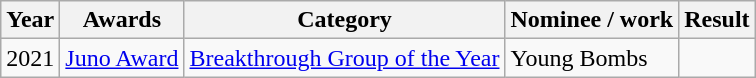<table class="wikitable">
<tr>
<th>Year</th>
<th>Awards</th>
<th>Category</th>
<th>Nominee / work</th>
<th>Result</th>
</tr>
<tr>
<td>2021</td>
<td><a href='#'>Juno Award</a></td>
<td><a href='#'>Breakthrough Group of the Year</a></td>
<td>Young Bombs</td>
<td></td>
</tr>
</table>
